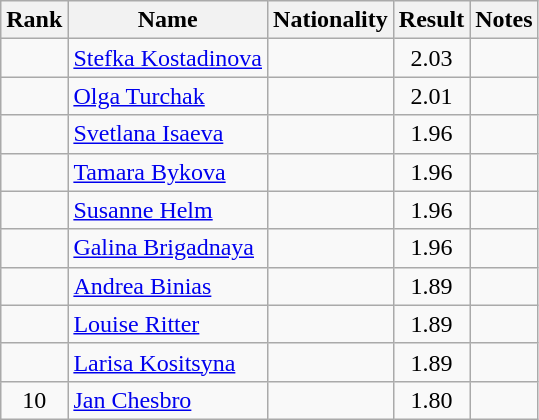<table class="wikitable sortable" style="text-align:center">
<tr>
<th>Rank</th>
<th>Name</th>
<th>Nationality</th>
<th>Result</th>
<th>Notes</th>
</tr>
<tr>
<td></td>
<td align=left><a href='#'>Stefka Kostadinova</a></td>
<td align=left></td>
<td>2.03</td>
<td></td>
</tr>
<tr>
<td></td>
<td align=left><a href='#'>Olga Turchak</a></td>
<td align=left></td>
<td>2.01</td>
<td></td>
</tr>
<tr>
<td></td>
<td align=left><a href='#'>Svetlana Isaeva</a></td>
<td align=left></td>
<td>1.96</td>
<td></td>
</tr>
<tr>
<td></td>
<td align=left><a href='#'>Tamara Bykova</a></td>
<td align=left></td>
<td>1.96</td>
<td></td>
</tr>
<tr>
<td></td>
<td align=left><a href='#'>Susanne Helm</a></td>
<td align=left></td>
<td>1.96</td>
<td></td>
</tr>
<tr>
<td></td>
<td align=left><a href='#'>Galina Brigadnaya</a></td>
<td align=left></td>
<td>1.96</td>
<td></td>
</tr>
<tr>
<td></td>
<td align=left><a href='#'>Andrea Binias</a></td>
<td align=left></td>
<td>1.89</td>
<td></td>
</tr>
<tr>
<td></td>
<td align=left><a href='#'>Louise Ritter</a></td>
<td align=left></td>
<td>1.89</td>
<td></td>
</tr>
<tr>
<td></td>
<td align=left><a href='#'>Larisa Kositsyna</a></td>
<td align=left></td>
<td>1.89</td>
<td></td>
</tr>
<tr>
<td>10</td>
<td align=left><a href='#'>Jan Chesbro</a></td>
<td align=left></td>
<td>1.80</td>
<td></td>
</tr>
</table>
